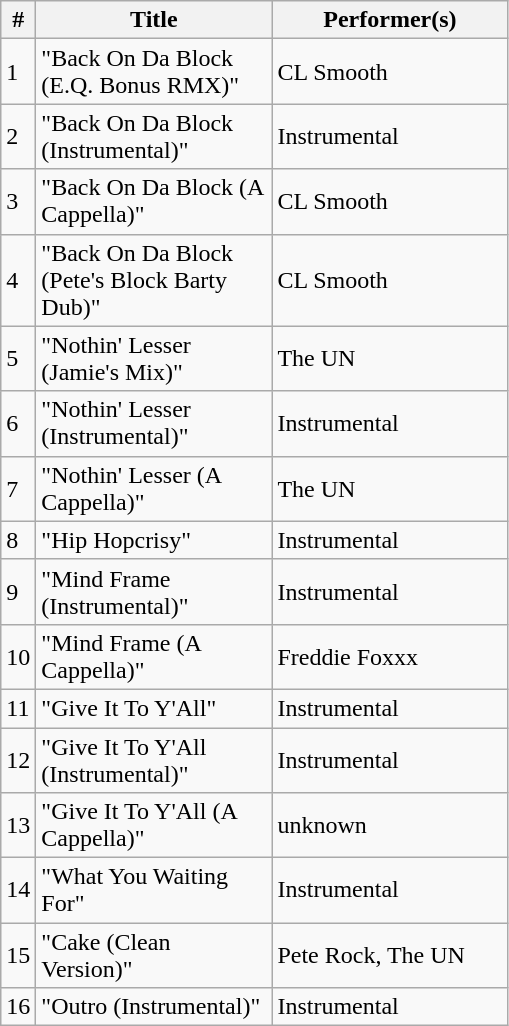<table class="wikitable">
<tr>
<th align="center">#</th>
<th align="center" width="150">Title</th>
<th align="center" width="150">Performer(s)</th>
</tr>
<tr>
<td>1</td>
<td>"Back On Da Block (E.Q. Bonus RMX)"</td>
<td>CL Smooth</td>
</tr>
<tr>
<td>2</td>
<td>"Back On Da Block (Instrumental)"</td>
<td>Instrumental</td>
</tr>
<tr>
<td>3</td>
<td>"Back On Da Block (A Cappella)"</td>
<td>CL Smooth</td>
</tr>
<tr>
<td>4</td>
<td>"Back On Da Block (Pete's Block Barty Dub)"</td>
<td>CL Smooth</td>
</tr>
<tr>
<td>5</td>
<td>"Nothin' Lesser (Jamie's Mix)"</td>
<td>The UN</td>
</tr>
<tr>
<td>6</td>
<td>"Nothin' Lesser (Instrumental)"</td>
<td>Instrumental</td>
</tr>
<tr>
<td>7</td>
<td>"Nothin' Lesser (A Cappella)"</td>
<td>The UN</td>
</tr>
<tr>
<td>8</td>
<td>"Hip Hopcrisy"</td>
<td>Instrumental</td>
</tr>
<tr>
<td>9</td>
<td>"Mind Frame (Instrumental)"</td>
<td>Instrumental</td>
</tr>
<tr>
<td>10</td>
<td>"Mind Frame (A Cappella)"</td>
<td>Freddie Foxxx</td>
</tr>
<tr>
<td>11</td>
<td>"Give It To Y'All"</td>
<td>Instrumental</td>
</tr>
<tr>
<td>12</td>
<td>"Give It To Y'All (Instrumental)"</td>
<td>Instrumental</td>
</tr>
<tr>
<td>13</td>
<td>"Give It To Y'All (A Cappella)"</td>
<td>unknown</td>
</tr>
<tr>
<td>14</td>
<td>"What You Waiting For"</td>
<td>Instrumental</td>
</tr>
<tr>
<td>15</td>
<td>"Cake (Clean Version)"</td>
<td>Pete Rock, The UN</td>
</tr>
<tr>
<td>16</td>
<td>"Outro (Instrumental)"</td>
<td>Instrumental</td>
</tr>
</table>
